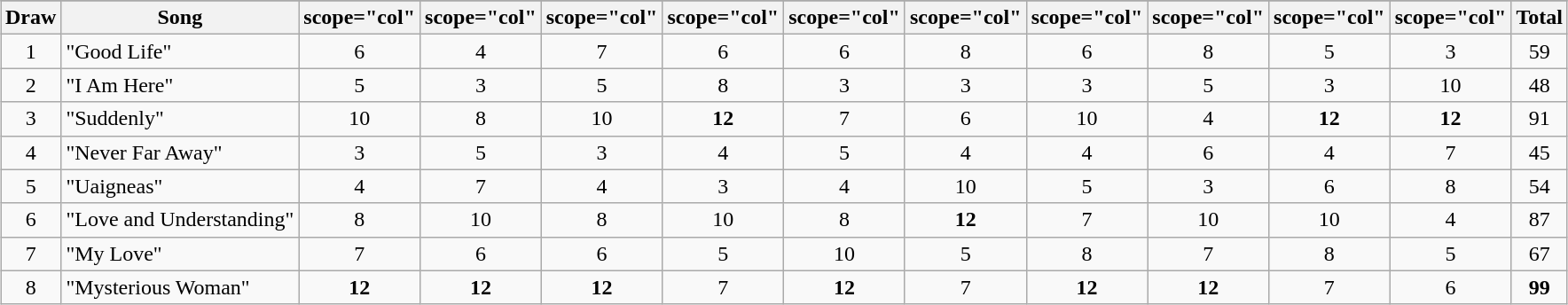<table class="wikitable plainrowheaders" style="margin: 1em auto 1em auto; text-align:center;">
<tr>
</tr>
<tr --->
<th scope="col">Draw</th>
<th scope="col">Song</th>
<th>scope="col" </th>
<th>scope="col" </th>
<th>scope="col" </th>
<th>scope="col" </th>
<th>scope="col" </th>
<th>scope="col" </th>
<th>scope="col" </th>
<th>scope="col" </th>
<th>scope="col" </th>
<th>scope="col" </th>
<th scope="col">Total</th>
</tr>
<tr --->
<td>1</td>
<td align="left">"Good Life"</td>
<td>6</td>
<td>4</td>
<td>7</td>
<td>6</td>
<td>6</td>
<td>8</td>
<td>6</td>
<td>8</td>
<td>5</td>
<td>3</td>
<td>59</td>
</tr>
<tr --->
<td>2</td>
<td align="left">"I Am Here"</td>
<td>5</td>
<td>3</td>
<td>5</td>
<td>8</td>
<td>3</td>
<td>3</td>
<td>3</td>
<td>5</td>
<td>3</td>
<td>10</td>
<td>48</td>
</tr>
<tr --->
<td>3</td>
<td align="left">"Suddenly"</td>
<td>10</td>
<td>8</td>
<td>10</td>
<td><strong>12</strong></td>
<td>7</td>
<td>6</td>
<td>10</td>
<td>4</td>
<td><strong>12</strong></td>
<td><strong>12</strong></td>
<td>91</td>
</tr>
<tr --->
<td>4</td>
<td align="left">"Never Far Away"</td>
<td>3</td>
<td>5</td>
<td>3</td>
<td>4</td>
<td>5</td>
<td>4</td>
<td>4</td>
<td>6</td>
<td>4</td>
<td>7</td>
<td>45</td>
</tr>
<tr --->
<td>5</td>
<td align="left">"Uaigneas"</td>
<td>4</td>
<td>7</td>
<td>4</td>
<td>3</td>
<td>4</td>
<td>10</td>
<td>5</td>
<td>3</td>
<td>6</td>
<td>8</td>
<td>54</td>
</tr>
<tr --->
<td>6</td>
<td align="left">"Love and Understanding"</td>
<td>8</td>
<td>10</td>
<td>8</td>
<td>10</td>
<td>8</td>
<td><strong>12</strong></td>
<td>7</td>
<td>10</td>
<td>10</td>
<td>4</td>
<td>87</td>
</tr>
<tr --->
<td>7</td>
<td align="left">"My Love"</td>
<td>7</td>
<td>6</td>
<td>6</td>
<td>5</td>
<td>10</td>
<td>5</td>
<td>8</td>
<td>7</td>
<td>8</td>
<td>5</td>
<td>67</td>
</tr>
<tr --->
<td>8</td>
<td align="left">"Mysterious Woman"</td>
<td><strong>12</strong></td>
<td><strong>12</strong></td>
<td><strong>12</strong></td>
<td>7</td>
<td><strong>12</strong></td>
<td>7</td>
<td><strong>12</strong></td>
<td><strong>12</strong></td>
<td>7</td>
<td>6</td>
<td><strong>99</strong></td>
</tr>
</table>
